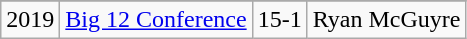<table class="wikitable">
<tr>
</tr>
<tr>
<td>2019</td>
<td><a href='#'>Big 12 Conference</a></td>
<td>15-1</td>
<td>Ryan McGuyre</td>
</tr>
</table>
